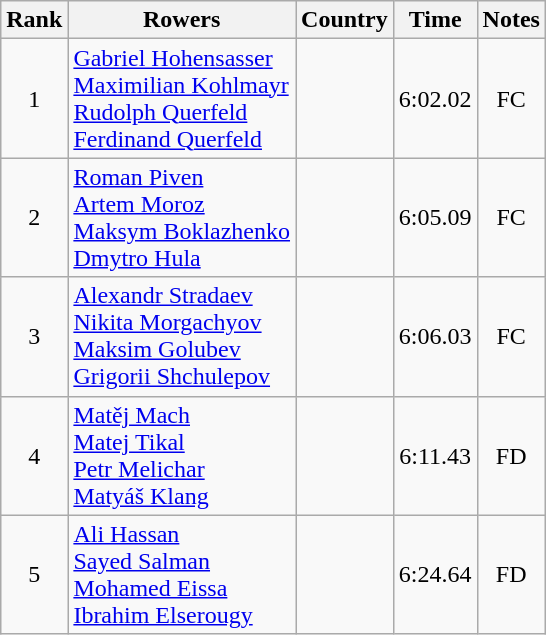<table class="wikitable" style="text-align:center">
<tr>
<th>Rank</th>
<th>Rowers</th>
<th>Country</th>
<th>Time</th>
<th>Notes</th>
</tr>
<tr>
<td>1</td>
<td align="left"><a href='#'>Gabriel Hohensasser</a><br><a href='#'>Maximilian Kohlmayr</a><br><a href='#'>Rudolph Querfeld</a><br><a href='#'>Ferdinand Querfeld</a></td>
<td align="left"></td>
<td>6:02.02</td>
<td>FC</td>
</tr>
<tr>
<td>2</td>
<td align="left"><a href='#'>Roman Piven</a><br><a href='#'>Artem Moroz</a><br><a href='#'>Maksym Boklazhenko</a><br><a href='#'>Dmytro Hula</a></td>
<td align="left"></td>
<td>6:05.09</td>
<td>FC</td>
</tr>
<tr>
<td>3</td>
<td align="left"><a href='#'>Alexandr Stradaev</a><br><a href='#'>Nikita Morgachyov</a><br><a href='#'>Maksim Golubev</a><br><a href='#'>Grigorii Shchulepov</a></td>
<td align="left"></td>
<td>6:06.03</td>
<td>FC</td>
</tr>
<tr>
<td>4</td>
<td align="left"><a href='#'>Matěj Mach</a><br><a href='#'>Matej Tikal</a><br><a href='#'>Petr Melichar</a><br><a href='#'>Matyáš Klang</a></td>
<td align="left"></td>
<td>6:11.43</td>
<td>FD</td>
</tr>
<tr>
<td>5</td>
<td align="left"><a href='#'>Ali Hassan</a><br><a href='#'>Sayed Salman</a><br><a href='#'>Mohamed Eissa</a><br><a href='#'>Ibrahim Elserougy</a></td>
<td align="left"></td>
<td>6:24.64</td>
<td>FD</td>
</tr>
</table>
